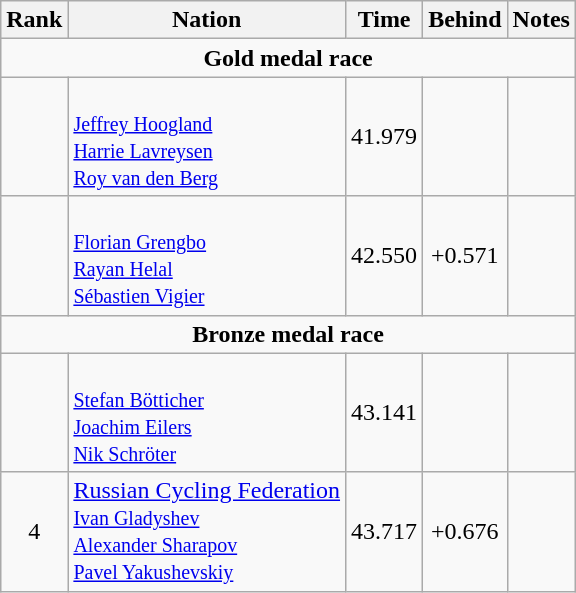<table class="wikitable" style="text-align:center">
<tr>
<th>Rank</th>
<th>Nation</th>
<th>Time</th>
<th>Behind</th>
<th>Notes</th>
</tr>
<tr>
<td colspan=5><strong>Gold medal race</strong></td>
</tr>
<tr>
<td></td>
<td align=left><br><small><a href='#'>Jeffrey Hoogland</a><br><a href='#'>Harrie Lavreysen</a><br><a href='#'>Roy van den Berg</a></small></td>
<td>41.979</td>
<td></td>
<td></td>
</tr>
<tr>
<td></td>
<td align=left><br><small><a href='#'>Florian Grengbo</a><br><a href='#'>Rayan Helal</a><br><a href='#'>Sébastien Vigier</a></small></td>
<td>42.550</td>
<td>+0.571</td>
<td></td>
</tr>
<tr>
<td colspan=5><strong>Bronze medal race</strong></td>
</tr>
<tr>
<td></td>
<td align=left><br><small><a href='#'>Stefan Bötticher</a><br><a href='#'>Joachim Eilers</a><br><a href='#'>Nik Schröter</a></small></td>
<td>43.141</td>
<td></td>
<td></td>
</tr>
<tr>
<td>4</td>
<td align=left><a href='#'>Russian Cycling Federation</a><br><small><a href='#'>Ivan Gladyshev</a><br><a href='#'>Alexander Sharapov</a><br><a href='#'>Pavel Yakushevskiy</a></small></td>
<td>43.717</td>
<td>+0.676</td>
<td></td>
</tr>
</table>
